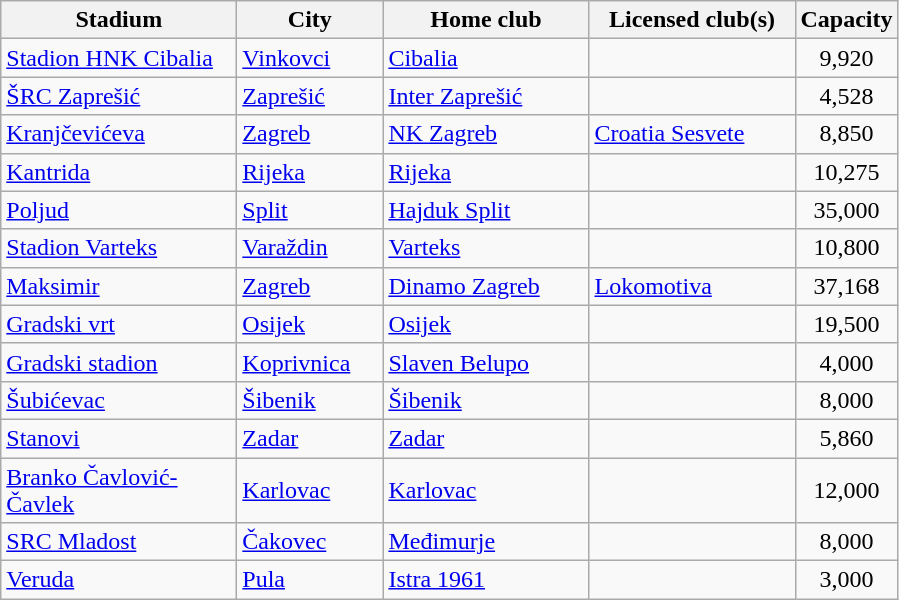<table class="wikitable sortable">
<tr>
<th width="150">Stadium</th>
<th width="90">City</th>
<th width="130">Home club</th>
<th width="130">Licensed club(s)</th>
<th width="60">Capacity</th>
</tr>
<tr>
<td><a href='#'>Stadion HNK Cibalia</a></td>
<td><a href='#'>Vinkovci</a></td>
<td><a href='#'>Cibalia</a></td>
<td></td>
<td align="center">9,920</td>
</tr>
<tr>
<td><a href='#'>ŠRC Zaprešić</a></td>
<td><a href='#'>Zaprešić</a></td>
<td><a href='#'>Inter Zaprešić</a></td>
<td></td>
<td align="center">4,528</td>
</tr>
<tr>
<td><a href='#'>Kranjčevićeva</a></td>
<td><a href='#'>Zagreb</a></td>
<td><a href='#'>NK Zagreb</a></td>
<td><a href='#'>Croatia Sesvete</a></td>
<td align="center">8,850</td>
</tr>
<tr>
<td><a href='#'>Kantrida</a></td>
<td><a href='#'>Rijeka</a></td>
<td><a href='#'>Rijeka</a></td>
<td></td>
<td align="center">10,275</td>
</tr>
<tr>
<td><a href='#'>Poljud</a></td>
<td><a href='#'>Split</a></td>
<td><a href='#'>Hajduk Split</a></td>
<td></td>
<td align="center">35,000</td>
</tr>
<tr>
<td><a href='#'>Stadion Varteks</a></td>
<td><a href='#'>Varaždin</a></td>
<td><a href='#'>Varteks</a></td>
<td></td>
<td align="center">10,800</td>
</tr>
<tr>
<td><a href='#'>Maksimir</a></td>
<td><a href='#'>Zagreb</a></td>
<td><a href='#'>Dinamo Zagreb</a></td>
<td><a href='#'>Lokomotiva</a></td>
<td align="center">37,168</td>
</tr>
<tr>
<td><a href='#'>Gradski vrt</a></td>
<td><a href='#'>Osijek</a></td>
<td><a href='#'>Osijek</a></td>
<td></td>
<td align="center">19,500</td>
</tr>
<tr>
<td><a href='#'>Gradski stadion</a></td>
<td><a href='#'>Koprivnica</a></td>
<td><a href='#'>Slaven Belupo</a></td>
<td></td>
<td align="center">4,000</td>
</tr>
<tr>
<td><a href='#'>Šubićevac</a></td>
<td><a href='#'>Šibenik</a></td>
<td><a href='#'>Šibenik</a></td>
<td></td>
<td align="center">8,000</td>
</tr>
<tr>
<td><a href='#'>Stanovi</a></td>
<td><a href='#'>Zadar</a></td>
<td><a href='#'>Zadar</a></td>
<td></td>
<td align="center">5,860</td>
</tr>
<tr>
<td><a href='#'>Branko Čavlović-Čavlek</a></td>
<td><a href='#'>Karlovac</a></td>
<td><a href='#'>Karlovac</a></td>
<td></td>
<td align="center">12,000</td>
</tr>
<tr>
<td><a href='#'>SRC Mladost</a></td>
<td><a href='#'>Čakovec</a></td>
<td><a href='#'>Međimurje</a></td>
<td></td>
<td align="center">8,000</td>
</tr>
<tr>
<td><a href='#'>Veruda</a></td>
<td><a href='#'>Pula</a></td>
<td><a href='#'>Istra 1961</a></td>
<td></td>
<td align="center">3,000</td>
</tr>
</table>
